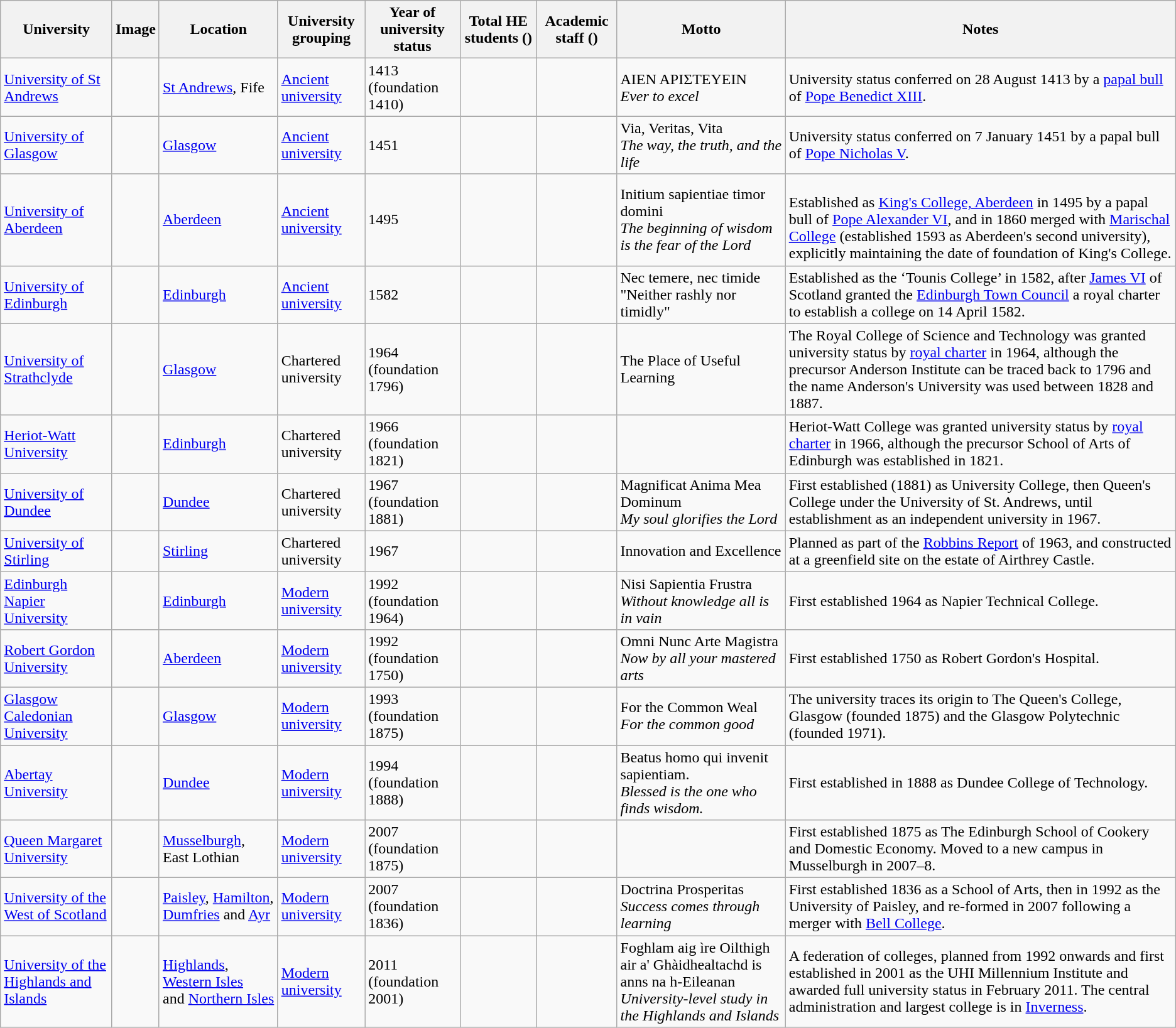<table class="wikitable sortable">
<tr>
<th>University</th>
<th>Image</th>
<th>Location</th>
<th>University grouping</th>
<th>Year of university status</th>
<th>Total HE students ()</th>
<th>Academic staff ()</th>
<th>Motto</th>
<th>Notes</th>
</tr>
<tr>
<td><a href='#'>University of St Andrews</a></td>
<td></td>
<td><a href='#'>St Andrews</a>, Fife</td>
<td><a href='#'>Ancient university</a></td>
<td>1413 <br>(foundation 1410)</td>
<td></td>
<td></td>
<td>ΑΙΕΝ ΑΡΙΣΤΕΥΕΙΝ<br><em>Ever to excel</em></td>
<td>University status conferred on 28 August 1413 by a <a href='#'>papal bull</a> of <a href='#'>Pope Benedict XIII</a>.</td>
</tr>
<tr>
<td><a href='#'>University of Glasgow</a></td>
<td></td>
<td><a href='#'>Glasgow</a></td>
<td><a href='#'>Ancient university</a></td>
<td>1451</td>
<td></td>
<td></td>
<td>Via, Veritas, Vita<br><em>The way, the truth, and the life</em></td>
<td>University status conferred on 7 January 1451 by a papal bull of <a href='#'>Pope Nicholas V</a>.</td>
</tr>
<tr>
<td><a href='#'>University of Aberdeen</a></td>
<td></td>
<td><a href='#'>Aberdeen</a></td>
<td><a href='#'>Ancient university</a></td>
<td>1495</td>
<td></td>
<td></td>
<td>Initium sapientiae timor domini<br><em>The beginning of wisdom is the fear of the Lord</em></td>
<td><br>Established as <a href='#'>King's College, Aberdeen</a> in 1495 by a papal bull of <a href='#'>Pope Alexander VI</a>, and in 1860 merged with <a href='#'>Marischal College</a> (established 1593 as Aberdeen's second university), explicitly maintaining the date of foundation of King's College.</td>
</tr>
<tr>
<td><a href='#'>University of Edinburgh</a></td>
<td></td>
<td><a href='#'>Edinburgh</a></td>
<td><a href='#'>Ancient university</a></td>
<td>1582</td>
<td></td>
<td></td>
<td>Nec temere, nec timide<br>"Neither rashly nor timidly"</td>
<td>Established as the ‘Tounis College’ in 1582, after <a href='#'>James VI</a> of Scotland granted the <a href='#'>Edinburgh Town Council</a> a royal charter to establish a college on 14 April 1582.</td>
</tr>
<tr>
<td><a href='#'>University of Strathclyde</a></td>
<td></td>
<td><a href='#'>Glasgow</a></td>
<td>Chartered university</td>
<td>1964 <br>(foundation 1796)</td>
<td></td>
<td></td>
<td>The Place of Useful Learning</td>
<td>The Royal College of Science and Technology was granted university status by <a href='#'>royal charter</a> in 1964, although the precursor Anderson Institute can be traced back to 1796 and the name Anderson's University was used between 1828 and 1887.</td>
</tr>
<tr>
<td><a href='#'>Heriot-Watt University</a></td>
<td></td>
<td><a href='#'>Edinburgh</a></td>
<td>Chartered university</td>
<td>1966 <br>(foundation 1821)</td>
<td></td>
<td></td>
<td></td>
<td>Heriot-Watt College was granted university status by <a href='#'>royal charter</a> in 1966, although the precursor School of Arts of Edinburgh was established in 1821.</td>
</tr>
<tr>
<td><a href='#'>University of Dundee</a></td>
<td></td>
<td><a href='#'>Dundee</a></td>
<td>Chartered university</td>
<td>1967 <br>(foundation 1881)</td>
<td></td>
<td></td>
<td>Magnificat Anima Mea Dominum <br><em>My soul glorifies the Lord</em></td>
<td>First established (1881) as University College, then Queen's College under the University of St. Andrews, until establishment as an independent university in 1967.</td>
</tr>
<tr>
<td><a href='#'>University of Stirling</a></td>
<td></td>
<td><a href='#'>Stirling</a></td>
<td>Chartered university</td>
<td>1967</td>
<td></td>
<td></td>
<td>Innovation and Excellence</td>
<td>Planned as part of the <a href='#'>Robbins Report</a> of 1963, and constructed at a greenfield site on the estate of Airthrey Castle.</td>
</tr>
<tr>
<td><a href='#'>Edinburgh Napier University</a></td>
<td></td>
<td><a href='#'>Edinburgh</a></td>
<td><a href='#'>Modern university</a></td>
<td>1992 <br>(foundation 1964)</td>
<td></td>
<td></td>
<td>Nisi Sapientia Frustra<br><em>Without knowledge all is in vain</em></td>
<td>First established 1964 as Napier Technical College.</td>
</tr>
<tr>
<td><a href='#'>Robert Gordon University</a></td>
<td></td>
<td><a href='#'>Aberdeen</a></td>
<td><a href='#'>Modern university</a></td>
<td>1992 <br>(foundation 1750)</td>
<td></td>
<td></td>
<td>Omni Nunc Arte Magistra<br><em>Now by all your mastered arts</em></td>
<td>First established 1750 as Robert Gordon's Hospital.</td>
</tr>
<tr>
<td><a href='#'>Glasgow Caledonian University</a></td>
<td></td>
<td><a href='#'>Glasgow</a></td>
<td><a href='#'>Modern university</a></td>
<td>1993 <br>(foundation 1875)</td>
<td></td>
<td></td>
<td>For the Common Weal<br><em>For the common good</em></td>
<td>The university traces its origin to The Queen's College, Glasgow (founded 1875) and the Glasgow Polytechnic (founded 1971).</td>
</tr>
<tr>
<td><a href='#'>Abertay University</a></td>
<td></td>
<td><a href='#'>Dundee</a></td>
<td><a href='#'>Modern university</a></td>
<td>1994 <br>(foundation 1888)</td>
<td></td>
<td></td>
<td>Beatus homo qui invenit sapientiam.<br><em>Blessed is the one who finds wisdom.</em></td>
<td>First established in 1888 as Dundee College of Technology.</td>
</tr>
<tr>
<td><a href='#'>Queen Margaret University</a></td>
<td></td>
<td><a href='#'>Musselburgh</a>, East Lothian</td>
<td><a href='#'>Modern university</a></td>
<td>2007 <br>(foundation 1875)</td>
<td></td>
<td></td>
<td></td>
<td>First established 1875 as The Edinburgh School of Cookery and Domestic Economy. Moved to a new campus in Musselburgh in 2007–8.</td>
</tr>
<tr>
<td><a href='#'>University of the West of Scotland</a></td>
<td></td>
<td><a href='#'>Paisley</a>, <a href='#'>Hamilton</a>, <a href='#'>Dumfries</a> and <a href='#'>Ayr</a></td>
<td><a href='#'>Modern university</a></td>
<td>2007 <br>(foundation 1836)</td>
<td></td>
<td></td>
<td>Doctrina Prosperitas<br><em>Success comes through learning</em></td>
<td>First established 1836 as a School of Arts, then in 1992 as the University of Paisley, and re-formed in 2007 following a merger with <a href='#'>Bell College</a>.</td>
</tr>
<tr>
<td><a href='#'>University of the Highlands and Islands</a></td>
<td></td>
<td><a href='#'>Highlands</a>,<br> <a href='#'>Western Isles</a><br>and <a href='#'>Northern Isles</a></td>
<td><a href='#'>Modern university</a></td>
<td>2011 <br>(foundation 2001)</td>
<td></td>
<td></td>
<td>Foghlam aig ìre Oilthigh air a' Ghàidhealtachd is anns na h-Eileanan <br><em>University-level study in the Highlands and Islands</em></td>
<td>A federation of colleges, planned from 1992 onwards and first established in 2001 as the UHI Millennium Institute and awarded full university status in February 2011. The central administration and largest college is in <a href='#'>Inverness</a>.</td>
</tr>
</table>
